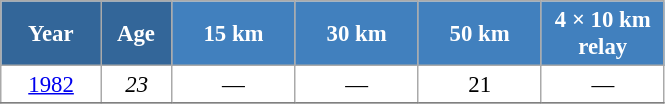<table class="wikitable" style="font-size:95%; text-align:center; border:grey solid 1px; border-collapse:collapse; background:#ffffff;">
<tr>
<th style="background-color:#369; color:white; width:60px;"> Year </th>
<th style="background-color:#369; color:white; width:40px;"> Age </th>
<th style="background-color:#4180be; color:white; width:75px;"> 15 km </th>
<th style="background-color:#4180be; color:white; width:75px;"> 30 km </th>
<th style="background-color:#4180be; color:white; width:75px;"> 50 km </th>
<th style="background-color:#4180be; color:white; width:75px;"> 4 × 10 km <br> relay </th>
</tr>
<tr>
<td><a href='#'>1982</a></td>
<td><em>23</em></td>
<td>—</td>
<td>—</td>
<td>21</td>
<td>—</td>
</tr>
<tr>
</tr>
</table>
